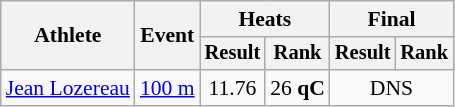<table class="wikitable" style="font-size:90%">
<tr>
<th rowspan=2>Athlete</th>
<th rowspan=2>Event</th>
<th colspan=2>Heats</th>
<th colspan=2>Final</th>
</tr>
<tr style="font-size:95%">
<th>Result</th>
<th>Rank</th>
<th>Result</th>
<th>Rank</th>
</tr>
<tr align=center>
<td align=left><a href='#'>Jean Lozereau</a></td>
<td align=left><a href='#'>100 m</a></td>
<td>11.76</td>
<td>26 <strong>qC</strong></td>
<td colspan=2>DNS</td>
</tr>
</table>
